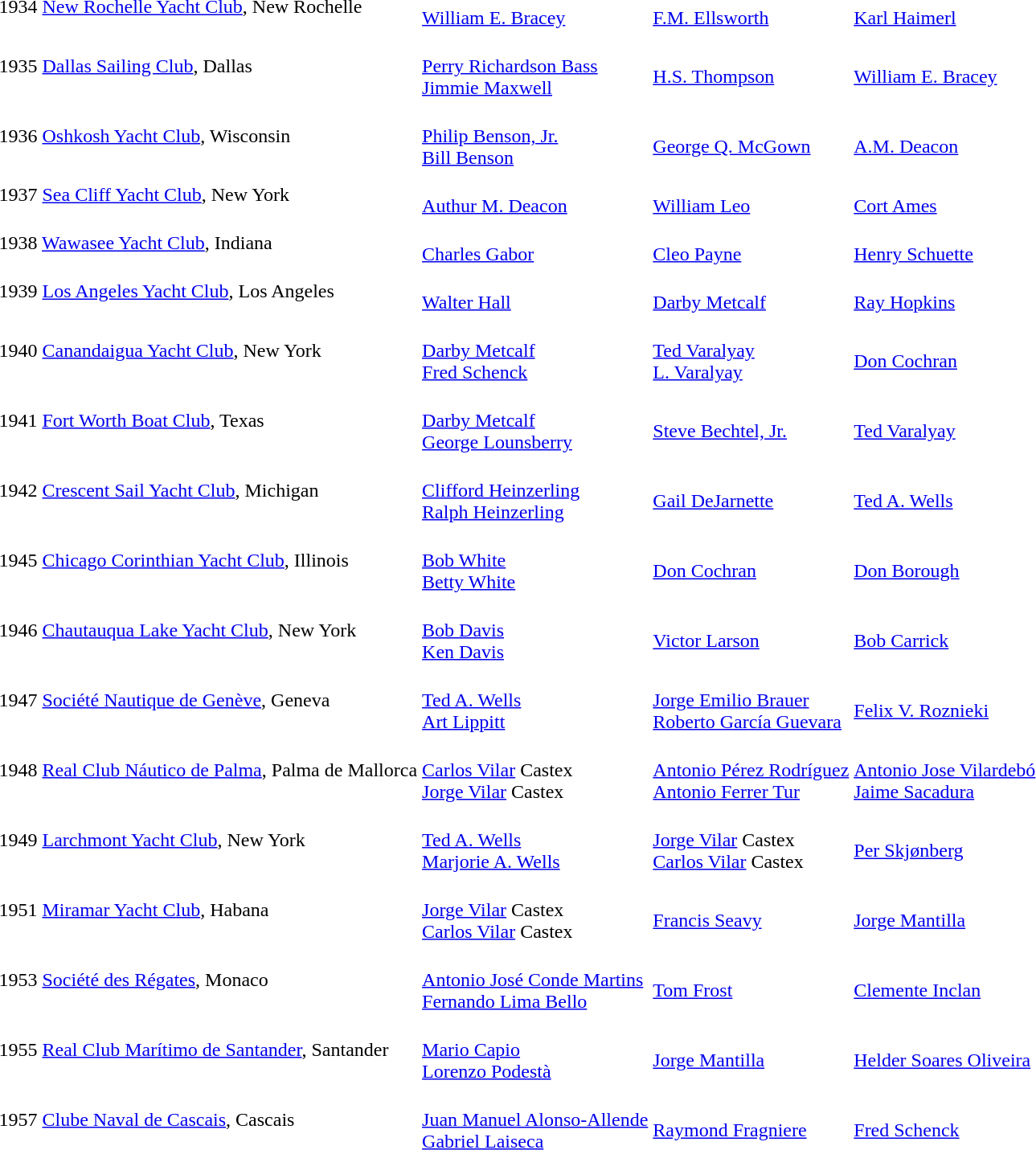<table>
<tr>
<td>1934 <a href='#'>New Rochelle Yacht Club</a>, New Rochelle</td>
<td><br><a href='#'>William E. Bracey</a><br></td>
<td><br><a href='#'>F.M. Ellsworth</a><br></td>
<td><br><a href='#'>Karl Haimerl</a><br></td>
<td></td>
</tr>
<tr>
<td>1935 <a href='#'>Dallas Sailing Club</a>, Dallas</td>
<td><br><a href='#'>Perry Richardson Bass</a><br><a href='#'>Jimmie Maxwell</a></td>
<td><br><a href='#'>H.S. Thompson</a><br></td>
<td><br><a href='#'>William E. Bracey</a><br></td>
<td></td>
</tr>
<tr>
<td>1936 <a href='#'>Oshkosh Yacht Club</a>, Wisconsin</td>
<td><br><a href='#'>Philip Benson, Jr.</a><br><a href='#'>Bill Benson</a></td>
<td><br><a href='#'>George Q. McGown</a><br></td>
<td><br><a href='#'>A.M. Deacon</a><br></td>
<td></td>
</tr>
<tr>
<td>1937 <a href='#'>Sea Cliff Yacht Club</a>, New York</td>
<td><br><a href='#'>Authur M. Deacon</a><br></td>
<td><br><a href='#'>William Leo</a><br></td>
<td><br><a href='#'>Cort Ames</a><br></td>
<td></td>
</tr>
<tr>
<td>1938 <a href='#'>Wawasee Yacht Club</a>, Indiana</td>
<td><br><a href='#'>Charles Gabor</a><br></td>
<td><br><a href='#'>Cleo Payne</a><br></td>
<td><br><a href='#'>Henry Schuette</a><br></td>
<td></td>
</tr>
<tr>
<td>1939 <a href='#'>Los Angeles Yacht Club</a>, Los Angeles</td>
<td><br><a href='#'>Walter Hall</a><br></td>
<td><br><a href='#'>Darby Metcalf</a><br></td>
<td><br><a href='#'>Ray Hopkins</a><br></td>
<td></td>
</tr>
<tr>
<td>1940 <a href='#'>Canandaigua Yacht Club</a>, New York</td>
<td><br><a href='#'>Darby Metcalf</a><br><a href='#'>Fred Schenck</a></td>
<td><br><a href='#'>Ted Varalyay</a><br><a href='#'>L. Varalyay</a></td>
<td><br><a href='#'>Don Cochran</a><br></td>
<td></td>
</tr>
<tr>
<td>1941 <a href='#'>Fort Worth Boat Club</a>, Texas</td>
<td><br><a href='#'>Darby Metcalf</a><br><a href='#'>George Lounsberry</a></td>
<td><br><a href='#'>Steve Bechtel, Jr.</a><br></td>
<td><br><a href='#'>Ted Varalyay</a><br></td>
<td></td>
</tr>
<tr>
<td>1942 <a href='#'>Crescent Sail Yacht Club</a>, Michigan</td>
<td><br><a href='#'>Clifford Heinzerling</a><br><a href='#'>Ralph Heinzerling</a></td>
<td><br><a href='#'>Gail DeJarnette</a><br></td>
<td><br><a href='#'>Ted A. Wells</a><br></td>
<td></td>
</tr>
<tr>
<td>1945 <a href='#'>Chicago Corinthian Yacht Club</a>, Illinois</td>
<td><br><a href='#'>Bob White</a><br><a href='#'>Betty White</a></td>
<td><br><a href='#'>Don Cochran</a><br></td>
<td><br><a href='#'>Don Borough</a><br></td>
<td></td>
</tr>
<tr>
<td>1946 <a href='#'>Chautauqua Lake Yacht Club</a>, New York</td>
<td><br><a href='#'>Bob Davis</a><br><a href='#'>Ken Davis</a></td>
<td><br><a href='#'>Victor Larson</a><br></td>
<td><br><a href='#'>Bob Carrick</a><br></td>
<td></td>
</tr>
<tr>
<td>1947 <a href='#'>Société Nautique de Genève</a>, Geneva</td>
<td><br><a href='#'>Ted A. Wells</a><br><a href='#'>Art Lippitt</a></td>
<td><br><a href='#'>Jorge Emilio Brauer</a><br><a href='#'>Roberto García Guevara</a></td>
<td><br><a href='#'>Felix V. Roznieki</a><br></td>
<td></td>
</tr>
<tr>
<td>1948 <a href='#'>Real Club Náutico de Palma</a>, Palma de Mallorca</td>
<td><br><a href='#'>Carlos Vilar</a> Castex<br><a href='#'>Jorge Vilar</a> Castex</td>
<td><br><a href='#'>Antonio Pérez Rodríguez</a><br><a href='#'>Antonio Ferrer Tur</a></td>
<td><br><a href='#'>Antonio Jose Vilardebó</a><br><a href='#'>Jaime Sacadura</a></td>
<td></td>
</tr>
<tr>
<td>1949 <a href='#'>Larchmont Yacht Club</a>, New York</td>
<td><br><a href='#'>Ted A. Wells</a><br><a href='#'>Marjorie A. Wells</a></td>
<td><br><a href='#'>Jorge Vilar</a> Castex<br><a href='#'>Carlos Vilar</a> Castex</td>
<td><br><a href='#'>Per Skjønberg</a><br></td>
<td></td>
</tr>
<tr>
<td>1951 <a href='#'>Miramar Yacht Club</a>, Habana</td>
<td><br><a href='#'>Jorge Vilar</a> Castex<br><a href='#'>Carlos Vilar</a> Castex</td>
<td><br><a href='#'>Francis Seavy</a><br></td>
<td><br><a href='#'>Jorge Mantilla</a><br></td>
<td></td>
</tr>
<tr>
<td>1953 <a href='#'>Société des Régates</a>, Monaco</td>
<td><br><a href='#'>Antonio José Conde Martins</a><br><a href='#'>Fernando Lima Bello</a></td>
<td><br><a href='#'>Tom Frost</a><br></td>
<td><br><a href='#'>Clemente Inclan</a><br></td>
<td></td>
</tr>
<tr>
<td>1955 <a href='#'>Real Club Marítimo de Santander</a>, Santander</td>
<td><br><a href='#'>Mario Capio</a><br><a href='#'>Lorenzo Podestà</a></td>
<td><br><a href='#'>Jorge Mantilla</a><br></td>
<td><br><a href='#'>Helder Soares Oliveira</a><br></td>
<td></td>
</tr>
<tr>
<td>1957 <a href='#'>Clube Naval de Cascais</a>, Cascais</td>
<td><br><a href='#'>Juan Manuel Alonso-Allende</a><br><a href='#'>Gabriel Laiseca</a></td>
<td><br><a href='#'>Raymond Fragniere</a><br></td>
<td><br><a href='#'>Fred Schenck</a><br></td>
<td></td>
</tr>
</table>
